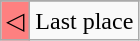<table class="wikitable">
<tr>
</tr>
<tr>
<td style="text-align:center; background-color:#FE8080;">◁</td>
<td>Last place</td>
</tr>
</table>
